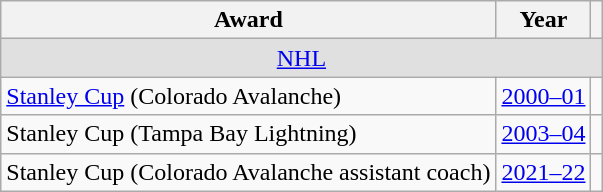<table class="wikitable">
<tr>
<th>Award</th>
<th>Year</th>
<th></th>
</tr>
<tr ALIGN="center" bgcolor="#e0e0e0">
<td colspan="3"><a href='#'>NHL</a></td>
</tr>
<tr>
<td><a href='#'>Stanley Cup</a> (Colorado Avalanche)</td>
<td><a href='#'>2000–01</a></td>
<td></td>
</tr>
<tr>
<td>Stanley Cup (Tampa Bay Lightning)</td>
<td><a href='#'>2003–04</a></td>
<td></td>
</tr>
<tr>
<td>Stanley Cup (Colorado Avalanche assistant coach)</td>
<td><a href='#'>2021–22</a></td>
<td></td>
</tr>
</table>
